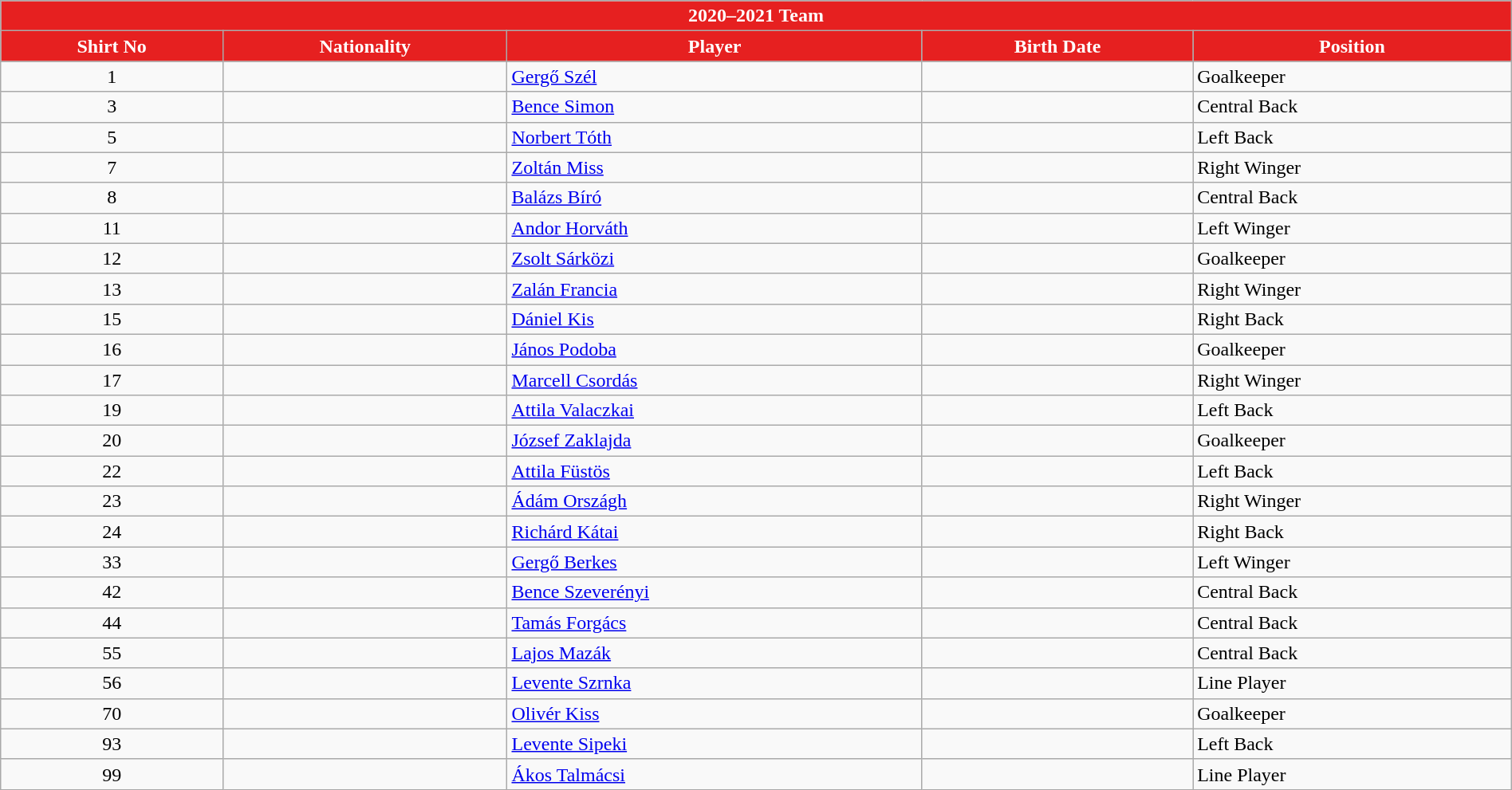<table class="wikitable collapsible collapsed" style="width:100%;">
<tr>
<th colspan=5 style="background-color:#E62020;color:white;text-align:center;"> <strong>2020–2021 Team</strong></th>
</tr>
<tr>
<th style="color:white; background:#E62020">Shirt No</th>
<th style="color:white; background:#E62020">Nationality</th>
<th style="color:white; background:#E62020">Player</th>
<th style="color:white; background:#E62020">Birth Date</th>
<th style="color:white; background:#E62020">Position</th>
</tr>
<tr>
<td align=center>1</td>
<td></td>
<td><a href='#'>Gergő Szél</a></td>
<td></td>
<td>Goalkeeper</td>
</tr>
<tr>
<td align=center>3</td>
<td></td>
<td><a href='#'>Bence Simon</a></td>
<td></td>
<td>Central Back</td>
</tr>
<tr>
<td align=center>5</td>
<td></td>
<td><a href='#'>Norbert Tóth</a></td>
<td></td>
<td>Left Back</td>
</tr>
<tr>
<td align=center>7</td>
<td></td>
<td><a href='#'>Zoltán Miss</a></td>
<td></td>
<td>Right Winger</td>
</tr>
<tr>
<td align=center>8</td>
<td></td>
<td><a href='#'>Balázs Bíró</a></td>
<td></td>
<td>Central Back</td>
</tr>
<tr>
<td align=center>11</td>
<td></td>
<td><a href='#'>Andor Horváth</a></td>
<td></td>
<td>Left Winger</td>
</tr>
<tr>
<td align=center>12</td>
<td></td>
<td><a href='#'>Zsolt Sárközi</a></td>
<td></td>
<td>Goalkeeper</td>
</tr>
<tr>
<td align=center>13</td>
<td></td>
<td><a href='#'>Zalán Francia</a></td>
<td></td>
<td>Right Winger</td>
</tr>
<tr>
<td align=center>15</td>
<td></td>
<td><a href='#'>Dániel Kis</a></td>
<td></td>
<td>Right Back</td>
</tr>
<tr>
<td align=center>16</td>
<td></td>
<td><a href='#'>János Podoba</a></td>
<td></td>
<td>Goalkeeper</td>
</tr>
<tr>
<td align=center>17</td>
<td></td>
<td><a href='#'>Marcell Csordás</a></td>
<td></td>
<td>Right Winger</td>
</tr>
<tr>
<td align=center>19</td>
<td></td>
<td><a href='#'>Attila Valaczkai</a></td>
<td></td>
<td>Left Back</td>
</tr>
<tr>
<td align=center>20</td>
<td></td>
<td><a href='#'>József Zaklajda</a></td>
<td></td>
<td>Goalkeeper</td>
</tr>
<tr>
<td align=center>22</td>
<td></td>
<td><a href='#'>Attila Füstös</a></td>
<td></td>
<td>Left Back</td>
</tr>
<tr>
<td align=center>23</td>
<td></td>
<td><a href='#'>Ádám Országh</a></td>
<td></td>
<td>Right Winger</td>
</tr>
<tr>
<td align=center>24</td>
<td></td>
<td><a href='#'>Richárd Kátai</a></td>
<td></td>
<td>Right Back</td>
</tr>
<tr>
<td align=center>33</td>
<td></td>
<td><a href='#'>Gergő Berkes</a></td>
<td></td>
<td>Left Winger</td>
</tr>
<tr>
<td align=center>42</td>
<td></td>
<td><a href='#'>Bence Szeverényi</a></td>
<td></td>
<td>Central Back</td>
</tr>
<tr>
<td align=center>44</td>
<td></td>
<td><a href='#'>Tamás Forgács</a></td>
<td></td>
<td>Central Back</td>
</tr>
<tr>
<td align=center>55</td>
<td></td>
<td><a href='#'>Lajos Mazák</a></td>
<td></td>
<td>Central Back</td>
</tr>
<tr>
<td align=center>56</td>
<td></td>
<td><a href='#'>Levente Szrnka</a></td>
<td></td>
<td>Line Player</td>
</tr>
<tr>
<td align=center>70</td>
<td></td>
<td><a href='#'>Olivér Kiss</a></td>
<td></td>
<td>Goalkeeper</td>
</tr>
<tr>
<td align=center>93</td>
<td></td>
<td><a href='#'>Levente Sipeki</a></td>
<td></td>
<td>Left Back</td>
</tr>
<tr>
<td align=center>99</td>
<td></td>
<td><a href='#'>Ákos Talmácsi</a></td>
<td></td>
<td>Line Player</td>
</tr>
</table>
